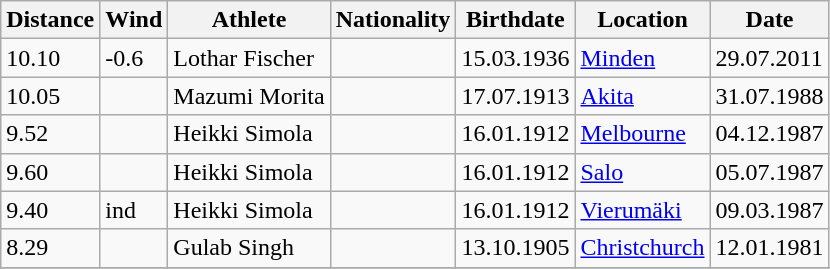<table class="wikitable">
<tr>
<th>Distance</th>
<th>Wind</th>
<th>Athlete</th>
<th>Nationality</th>
<th>Birthdate</th>
<th>Location</th>
<th>Date</th>
</tr>
<tr>
<td>10.10</td>
<td>-0.6</td>
<td>Lothar Fischer</td>
<td></td>
<td>15.03.1936</td>
<td><a href='#'>Minden</a></td>
<td>29.07.2011</td>
</tr>
<tr>
<td>10.05</td>
<td></td>
<td>Mazumi Morita</td>
<td></td>
<td>17.07.1913</td>
<td><a href='#'>Akita</a></td>
<td>31.07.1988</td>
</tr>
<tr>
<td>9.52</td>
<td></td>
<td>Heikki Simola</td>
<td></td>
<td>16.01.1912</td>
<td><a href='#'>Melbourne</a></td>
<td>04.12.1987</td>
</tr>
<tr>
<td>9.60</td>
<td></td>
<td>Heikki Simola</td>
<td></td>
<td>16.01.1912</td>
<td><a href='#'> Salo</a></td>
<td>05.07.1987</td>
</tr>
<tr>
<td>9.40</td>
<td>ind</td>
<td>Heikki Simola</td>
<td></td>
<td>16.01.1912</td>
<td><a href='#'>Vierumäki</a></td>
<td>09.03.1987</td>
</tr>
<tr>
<td>8.29</td>
<td></td>
<td>Gulab Singh</td>
<td></td>
<td>13.10.1905</td>
<td><a href='#'>Christchurch</a></td>
<td>12.01.1981</td>
</tr>
<tr>
</tr>
</table>
